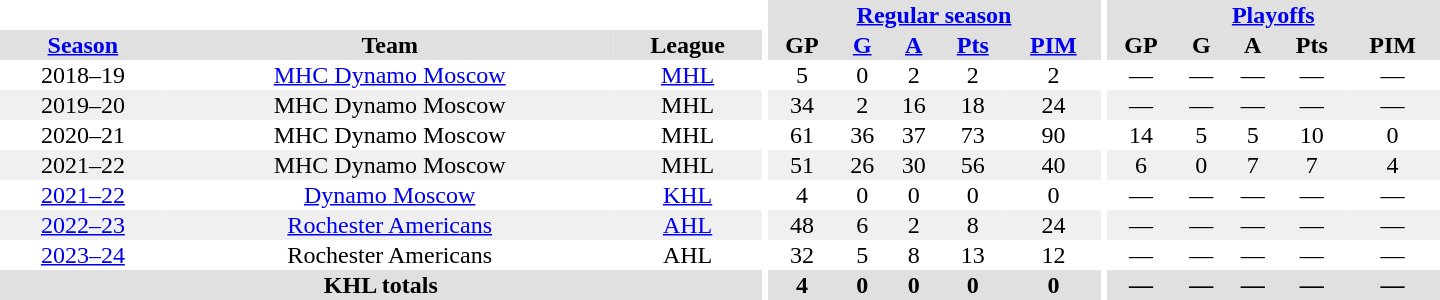<table border="0" cellpadding="1" cellspacing="0" style="text-align:center; width:60em">
<tr bgcolor="#e0e0e0">
<th colspan="3" bgcolor="#ffffff"></th>
<th rowspan="99" bgcolor="#ffffff"></th>
<th colspan="5"><a href='#'>Regular season</a></th>
<th rowspan="99" bgcolor="#ffffff"></th>
<th colspan="5"><a href='#'>Playoffs</a></th>
</tr>
<tr bgcolor="#e0e0e0">
<th><a href='#'>Season</a></th>
<th>Team</th>
<th>League</th>
<th>GP</th>
<th><a href='#'>G</a></th>
<th><a href='#'>A</a></th>
<th><a href='#'>Pts</a></th>
<th><a href='#'>PIM</a></th>
<th>GP</th>
<th>G</th>
<th>A</th>
<th>Pts</th>
<th>PIM</th>
</tr>
<tr>
<td>2018–19</td>
<td><a href='#'>MHC Dynamo Moscow</a></td>
<td><a href='#'>MHL</a></td>
<td>5</td>
<td>0</td>
<td>2</td>
<td>2</td>
<td>2</td>
<td>—</td>
<td>—</td>
<td>—</td>
<td>—</td>
<td>—</td>
</tr>
<tr bgcolor="#f0f0f0">
<td>2019–20</td>
<td>MHC Dynamo Moscow</td>
<td>MHL</td>
<td>34</td>
<td>2</td>
<td>16</td>
<td>18</td>
<td>24</td>
<td>—</td>
<td>—</td>
<td>—</td>
<td>—</td>
<td>—</td>
</tr>
<tr>
<td>2020–21</td>
<td>MHC Dynamo Moscow</td>
<td>MHL</td>
<td>61</td>
<td>36</td>
<td>37</td>
<td>73</td>
<td>90</td>
<td>14</td>
<td>5</td>
<td>5</td>
<td>10</td>
<td>0</td>
</tr>
<tr bgcolor="#f0f0f0">
<td>2021–22</td>
<td>MHC Dynamo Moscow</td>
<td>MHL</td>
<td>51</td>
<td>26</td>
<td>30</td>
<td>56</td>
<td>40</td>
<td>6</td>
<td>0</td>
<td>7</td>
<td>7</td>
<td>4</td>
</tr>
<tr>
<td><a href='#'>2021–22</a></td>
<td><a href='#'>Dynamo Moscow</a></td>
<td><a href='#'>KHL</a></td>
<td>4</td>
<td>0</td>
<td>0</td>
<td>0</td>
<td>0</td>
<td>—</td>
<td>—</td>
<td>—</td>
<td>—</td>
<td>—</td>
</tr>
<tr bgcolor="#f0f0f0">
<td><a href='#'>2022–23</a></td>
<td><a href='#'>Rochester Americans</a></td>
<td><a href='#'>AHL</a></td>
<td>48</td>
<td>6</td>
<td>2</td>
<td>8</td>
<td>24</td>
<td>—</td>
<td>—</td>
<td>—</td>
<td>—</td>
<td>—</td>
</tr>
<tr>
<td><a href='#'>2023–24</a></td>
<td>Rochester Americans</td>
<td>AHL</td>
<td>32</td>
<td>5</td>
<td>8</td>
<td>13</td>
<td>12</td>
<td>—</td>
<td>—</td>
<td>—</td>
<td>—</td>
<td>—</td>
</tr>
<tr bgcolor="#e0e0e0">
<th colspan="3">KHL totals</th>
<th>4</th>
<th>0</th>
<th>0</th>
<th>0</th>
<th>0</th>
<th>—</th>
<th>—</th>
<th>—</th>
<th>—</th>
<th>—</th>
</tr>
</table>
